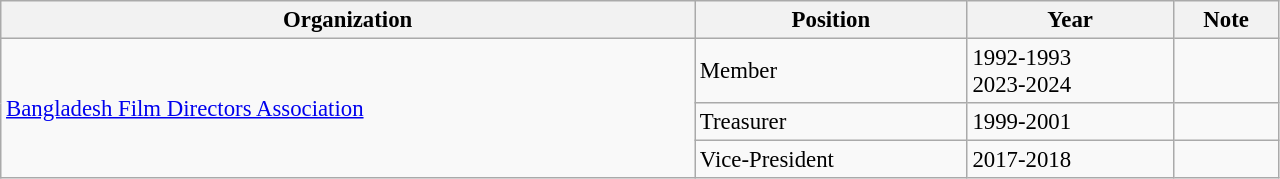<table class="wikitable" width="67.5%" style="font-size: 95%;">
<tr>
<th>Organization</th>
<th>Position</th>
<th>Year</th>
<th>Note</th>
</tr>
<tr>
<td rowspan="3"><a href='#'>Bangladesh Film Directors Association</a></td>
<td>Member</td>
<td>1992-1993<br>2023-2024</td>
<td></td>
</tr>
<tr>
<td>Treasurer</td>
<td>1999-2001</td>
<td></td>
</tr>
<tr>
<td>Vice-President</td>
<td>2017-2018</td>
<td></td>
</tr>
</table>
